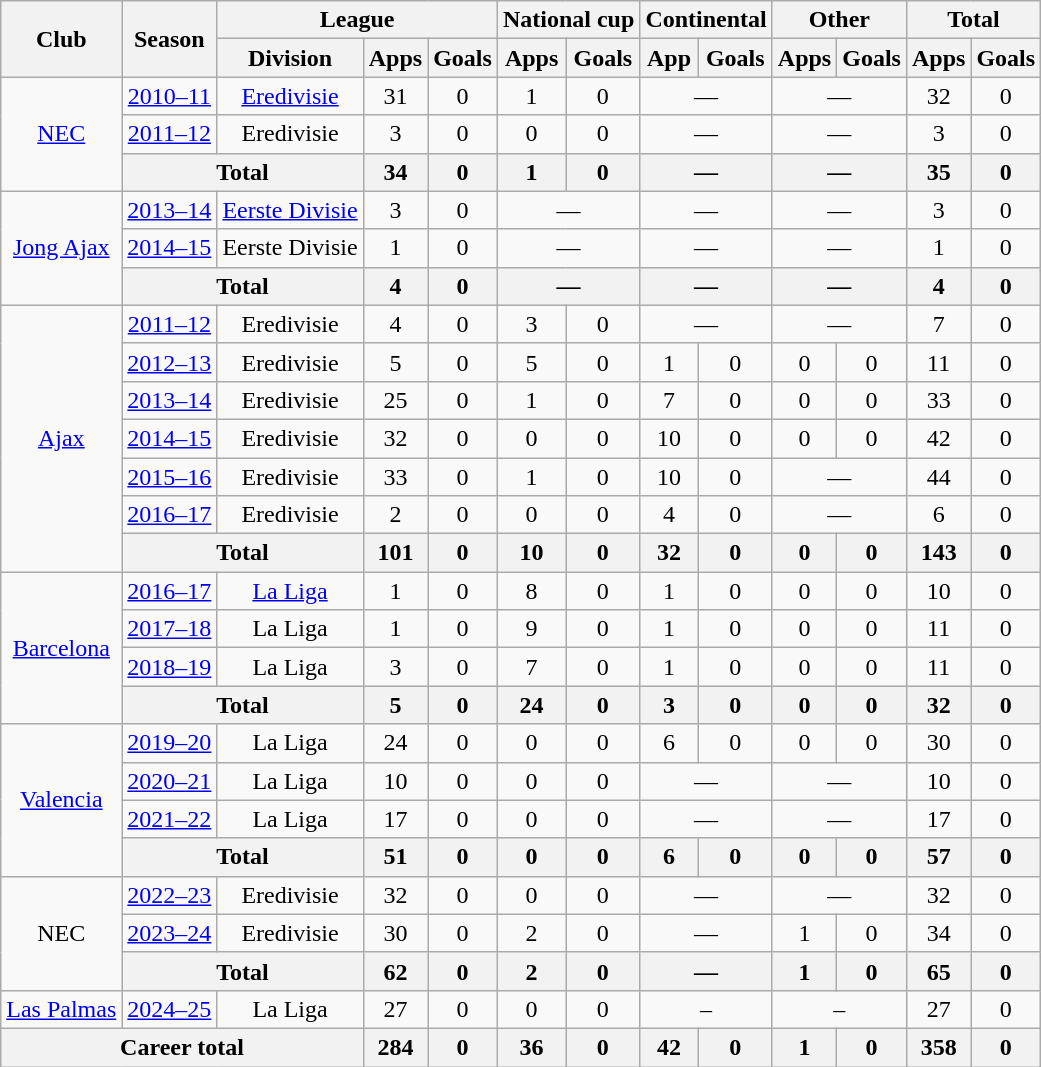<table class="wikitable" style="text-align:center">
<tr>
<th rowspan="2">Club</th>
<th rowspan="2">Season</th>
<th colspan="3">League</th>
<th colspan="2">National cup</th>
<th colspan="2">Continental</th>
<th colspan="2">Other</th>
<th colspan="2">Total</th>
</tr>
<tr>
<th>Division</th>
<th>Apps</th>
<th>Goals</th>
<th>Apps</th>
<th>Goals</th>
<th>App</th>
<th>Goals</th>
<th>Apps</th>
<th>Goals</th>
<th>Apps</th>
<th>Goals</th>
</tr>
<tr>
<td rowspan="3"><a href='#'>NEC</a></td>
<td><a href='#'>2010–11</a></td>
<td><a href='#'>Eredivisie</a></td>
<td>31</td>
<td>0</td>
<td>1</td>
<td>0</td>
<td colspan="2">—</td>
<td colspan="2">—</td>
<td>32</td>
<td>0</td>
</tr>
<tr>
<td><a href='#'>2011–12</a></td>
<td>Eredivisie</td>
<td>3</td>
<td>0</td>
<td>0</td>
<td>0</td>
<td colspan="2">—</td>
<td colspan="2">—</td>
<td>3</td>
<td>0</td>
</tr>
<tr>
<th colspan="2">Total</th>
<th>34</th>
<th>0</th>
<th>1</th>
<th>0</th>
<th colspan="2">—</th>
<th colspan="2">—</th>
<th>35</th>
<th>0</th>
</tr>
<tr>
<td rowspan="3"><a href='#'>Jong Ajax</a></td>
<td><a href='#'>2013–14</a></td>
<td><a href='#'>Eerste Divisie</a></td>
<td>3</td>
<td>0</td>
<td colspan="2">—</td>
<td colspan="2">—</td>
<td colspan="2">—</td>
<td>3</td>
<td>0</td>
</tr>
<tr>
<td><a href='#'>2014–15</a></td>
<td>Eerste Divisie</td>
<td>1</td>
<td>0</td>
<td colspan="2">—</td>
<td colspan="2">—</td>
<td colspan="2">—</td>
<td>1</td>
<td>0</td>
</tr>
<tr>
<th colspan="2">Total</th>
<th>4</th>
<th>0</th>
<th colspan="2">—</th>
<th colspan="2">—</th>
<th colspan="2">—</th>
<th>4</th>
<th>0</th>
</tr>
<tr>
<td rowspan="7"><a href='#'>Ajax</a></td>
<td><a href='#'>2011–12</a></td>
<td>Eredivisie</td>
<td>4</td>
<td>0</td>
<td>3</td>
<td>0</td>
<td colspan="2">—</td>
<td colspan="2">—</td>
<td>7</td>
<td>0</td>
</tr>
<tr>
<td><a href='#'>2012–13</a></td>
<td>Eredivisie</td>
<td>5</td>
<td>0</td>
<td>5</td>
<td>0</td>
<td>1</td>
<td>0</td>
<td>0</td>
<td>0</td>
<td>11</td>
<td>0</td>
</tr>
<tr>
<td><a href='#'>2013–14</a></td>
<td>Eredivisie</td>
<td>25</td>
<td>0</td>
<td>1</td>
<td>0</td>
<td>7</td>
<td>0</td>
<td>0</td>
<td>0</td>
<td>33</td>
<td>0</td>
</tr>
<tr>
<td><a href='#'>2014–15</a></td>
<td>Eredivisie</td>
<td>32</td>
<td>0</td>
<td>0</td>
<td>0</td>
<td>10</td>
<td>0</td>
<td>0</td>
<td>0</td>
<td>42</td>
<td>0</td>
</tr>
<tr>
<td><a href='#'>2015–16</a></td>
<td>Eredivisie</td>
<td>33</td>
<td>0</td>
<td>1</td>
<td>0</td>
<td>10</td>
<td>0</td>
<td colspan="2">—</td>
<td>44</td>
<td>0</td>
</tr>
<tr>
<td><a href='#'>2016–17</a></td>
<td>Eredivisie</td>
<td>2</td>
<td>0</td>
<td>0</td>
<td>0</td>
<td>4</td>
<td>0</td>
<td colspan="2">—</td>
<td>6</td>
<td>0</td>
</tr>
<tr>
<th colspan="2">Total</th>
<th>101</th>
<th>0</th>
<th>10</th>
<th>0</th>
<th>32</th>
<th>0</th>
<th>0</th>
<th>0</th>
<th>143</th>
<th>0</th>
</tr>
<tr>
<td rowspan="4"><a href='#'>Barcelona</a></td>
<td><a href='#'>2016–17</a></td>
<td><a href='#'>La Liga</a></td>
<td>1</td>
<td>0</td>
<td>8</td>
<td>0</td>
<td>1</td>
<td>0</td>
<td>0</td>
<td>0</td>
<td>10</td>
<td>0</td>
</tr>
<tr>
<td><a href='#'>2017–18</a></td>
<td>La Liga</td>
<td>1</td>
<td>0</td>
<td>9</td>
<td>0</td>
<td>1</td>
<td>0</td>
<td>0</td>
<td>0</td>
<td>11</td>
<td>0</td>
</tr>
<tr>
<td><a href='#'>2018–19</a></td>
<td>La Liga</td>
<td>3</td>
<td>0</td>
<td>7</td>
<td>0</td>
<td>1</td>
<td>0</td>
<td>0</td>
<td>0</td>
<td>11</td>
<td>0</td>
</tr>
<tr>
<th colspan="2">Total</th>
<th>5</th>
<th>0</th>
<th>24</th>
<th>0</th>
<th>3</th>
<th>0</th>
<th>0</th>
<th>0</th>
<th>32</th>
<th>0</th>
</tr>
<tr>
<td valign="center" rowspan="4"><a href='#'>Valencia</a></td>
<td><a href='#'>2019–20</a></td>
<td>La Liga</td>
<td>24</td>
<td>0</td>
<td>0</td>
<td>0</td>
<td>6</td>
<td>0</td>
<td>0</td>
<td>0</td>
<td>30</td>
<td>0</td>
</tr>
<tr>
<td><a href='#'>2020–21</a></td>
<td>La Liga</td>
<td>10</td>
<td>0</td>
<td>0</td>
<td>0</td>
<td colspan="2">—</td>
<td colspan="2">—</td>
<td>10</td>
<td>0</td>
</tr>
<tr>
<td><a href='#'>2021–22</a></td>
<td>La Liga</td>
<td>17</td>
<td>0</td>
<td>0</td>
<td>0</td>
<td colspan="2">—</td>
<td colspan="2">—</td>
<td>17</td>
<td>0</td>
</tr>
<tr>
<th colspan="2">Total</th>
<th>51</th>
<th>0</th>
<th>0</th>
<th>0</th>
<th>6</th>
<th>0</th>
<th>0</th>
<th>0</th>
<th>57</th>
<th>0</th>
</tr>
<tr>
<td rowspan="3">NEC</td>
<td><a href='#'>2022–23</a></td>
<td>Eredivisie</td>
<td>32</td>
<td>0</td>
<td>0</td>
<td>0</td>
<td colspan="2">—</td>
<td colspan="2">—</td>
<td>32</td>
<td>0</td>
</tr>
<tr>
<td><a href='#'>2023–24</a></td>
<td>Eredivisie</td>
<td>30</td>
<td>0</td>
<td>2</td>
<td>0</td>
<td colspan="2">—</td>
<td>1</td>
<td>0</td>
<td>34</td>
<td>0</td>
</tr>
<tr>
<th colspan="2">Total</th>
<th>62</th>
<th>0</th>
<th>2</th>
<th>0</th>
<th colspan="2">—</th>
<th>1</th>
<th>0</th>
<th>65</th>
<th>0</th>
</tr>
<tr>
<td><a href='#'>Las Palmas</a></td>
<td><a href='#'>2024–25</a></td>
<td>La Liga</td>
<td>27</td>
<td>0</td>
<td>0</td>
<td>0</td>
<td colspan="2">–</td>
<td colspan="2">–</td>
<td>27</td>
<td>0</td>
</tr>
<tr>
<th colspan="3">Career total</th>
<th>284</th>
<th>0</th>
<th>36</th>
<th>0</th>
<th>42</th>
<th>0</th>
<th>1</th>
<th>0</th>
<th>358</th>
<th>0</th>
</tr>
</table>
